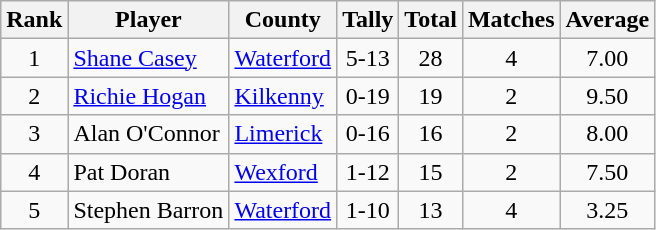<table class="wikitable">
<tr>
<th>Rank</th>
<th>Player</th>
<th>County</th>
<th>Tally</th>
<th>Total</th>
<th>Matches</th>
<th>Average</th>
</tr>
<tr>
<td rowspan=1 align=center>1</td>
<td><a href='#'>Shane Casey</a></td>
<td><a href='#'>Waterford</a></td>
<td align=center>5-13</td>
<td align=center>28</td>
<td align=center>4</td>
<td align=center>7.00</td>
</tr>
<tr>
<td rowspan=1 align=center>2</td>
<td><a href='#'>Richie Hogan</a></td>
<td><a href='#'>Kilkenny</a></td>
<td align=center>0-19</td>
<td align=center>19</td>
<td align=center>2</td>
<td align=center>9.50</td>
</tr>
<tr>
<td rowspan=1 align=center>3</td>
<td>Alan O'Connor</td>
<td><a href='#'>Limerick</a></td>
<td align=center>0-16</td>
<td align=center>16</td>
<td align=center>2</td>
<td align=center>8.00</td>
</tr>
<tr>
<td rowspan=1 align=center>4</td>
<td>Pat Doran</td>
<td><a href='#'>Wexford</a></td>
<td align=center>1-12</td>
<td align=center>15</td>
<td align=center>2</td>
<td align=center>7.50</td>
</tr>
<tr>
<td rowspan=1 align=center>5</td>
<td>Stephen Barron</td>
<td><a href='#'>Waterford</a></td>
<td align=center>1-10</td>
<td align=center>13</td>
<td align=center>4</td>
<td align=center>3.25</td>
</tr>
</table>
